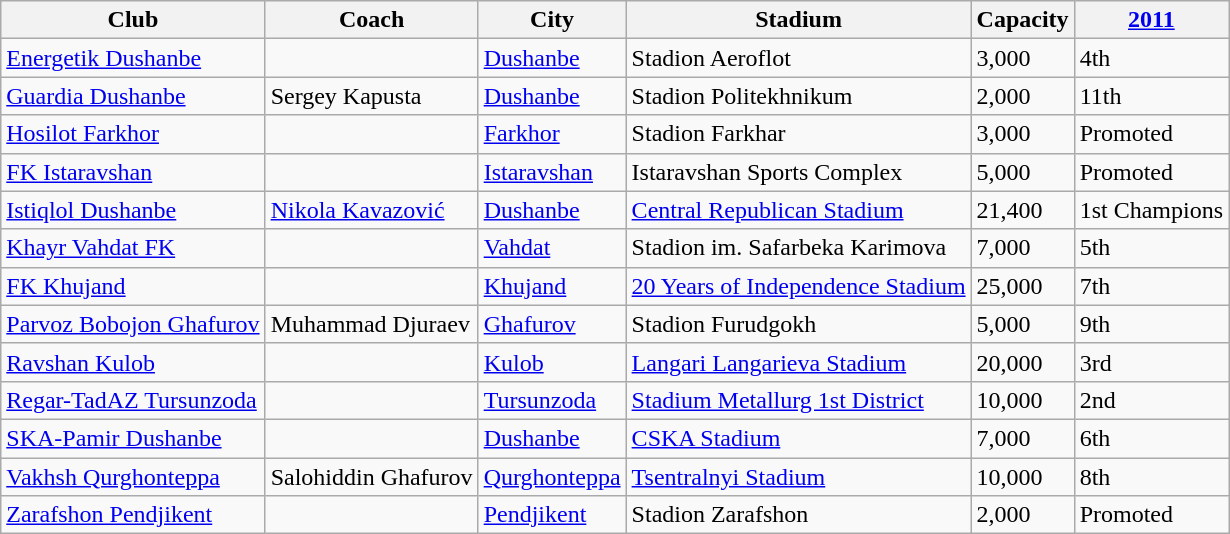<table class="wikitable sortable" style="text-align: left;">
<tr>
<th>Club</th>
<th>Coach</th>
<th>City</th>
<th>Stadium</th>
<th>Capacity</th>
<th><a href='#'>2011</a></th>
</tr>
<tr>
<td><a href='#'>Energetik Dushanbe</a></td>
<td></td>
<td><a href='#'>Dushanbe</a></td>
<td>Stadion Aeroflot</td>
<td>3,000</td>
<td>4th</td>
</tr>
<tr>
<td><a href='#'>Guardia Dushanbe</a></td>
<td> Sergey Kapusta</td>
<td><a href='#'>Dushanbe</a></td>
<td>Stadion Politekhnikum</td>
<td>2,000</td>
<td>11th</td>
</tr>
<tr>
<td><a href='#'>Hosilot Farkhor</a></td>
<td></td>
<td><a href='#'>Farkhor</a></td>
<td>Stadion Farkhar</td>
<td>3,000</td>
<td>Promoted</td>
</tr>
<tr>
<td><a href='#'>FK Istaravshan</a></td>
<td></td>
<td><a href='#'>Istaravshan</a></td>
<td>Istaravshan Sports Complex</td>
<td>5,000</td>
<td>Promoted</td>
</tr>
<tr>
<td><a href='#'>Istiqlol Dushanbe</a></td>
<td> <a href='#'>Nikola Kavazović</a></td>
<td><a href='#'>Dushanbe</a></td>
<td><a href='#'>Central Republican Stadium</a></td>
<td>21,400</td>
<td>1st Champions</td>
</tr>
<tr>
<td><a href='#'>Khayr Vahdat FK</a></td>
<td></td>
<td><a href='#'>Vahdat</a></td>
<td>Stadion im. Safarbeka Karimova</td>
<td>7,000</td>
<td>5th</td>
</tr>
<tr>
<td><a href='#'>FK Khujand</a></td>
<td></td>
<td><a href='#'>Khujand</a></td>
<td><a href='#'>20 Years of Independence Stadium</a></td>
<td>25,000</td>
<td>7th</td>
</tr>
<tr>
<td><a href='#'>Parvoz Bobojon Ghafurov</a></td>
<td> Muhammad Djuraev</td>
<td><a href='#'>Ghafurov</a></td>
<td>Stadion Furudgokh</td>
<td>5,000</td>
<td>9th</td>
</tr>
<tr>
<td><a href='#'>Ravshan Kulob</a></td>
<td></td>
<td><a href='#'>Kulob</a></td>
<td><a href='#'>Langari Langarieva Stadium</a></td>
<td>20,000</td>
<td>3rd</td>
</tr>
<tr>
<td><a href='#'>Regar-TadAZ Tursunzoda</a></td>
<td></td>
<td><a href='#'>Tursunzoda</a></td>
<td><a href='#'>Stadium Metallurg 1st District</a></td>
<td>10,000</td>
<td>2nd</td>
</tr>
<tr>
<td><a href='#'>SKA-Pamir Dushanbe</a></td>
<td></td>
<td><a href='#'>Dushanbe</a></td>
<td><a href='#'>CSKA Stadium</a></td>
<td>7,000</td>
<td>6th</td>
</tr>
<tr>
<td><a href='#'>Vakhsh Qurghonteppa</a></td>
<td> Salohiddin Ghafurov</td>
<td><a href='#'>Qurghonteppa</a></td>
<td><a href='#'>Tsentralnyi Stadium</a></td>
<td>10,000</td>
<td>8th</td>
</tr>
<tr>
<td><a href='#'>Zarafshon Pendjikent</a></td>
<td></td>
<td><a href='#'>Pendjikent</a></td>
<td>Stadion Zarafshon</td>
<td>2,000</td>
<td>Promoted</td>
</tr>
</table>
